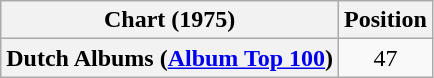<table class="wikitable plainrowheaders" style="text-align:center">
<tr>
<th scope="col">Chart (1975)</th>
<th scope="col">Position</th>
</tr>
<tr>
<th scope="row">Dutch Albums (<a href='#'>Album Top 100</a>)</th>
<td>47</td>
</tr>
</table>
